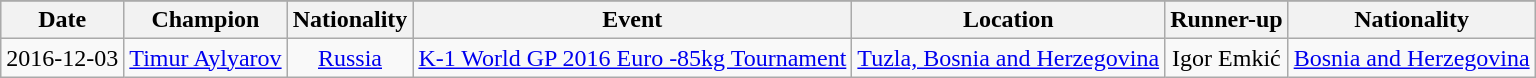<table class="wikitable" style="text-align:center">
<tr>
</tr>
<tr bgcolor="#dddddd">
<th>Date</th>
<th>Champion</th>
<th>Nationality</th>
<th>Event</th>
<th>Location</th>
<th>Runner-up</th>
<th>Nationality</th>
</tr>
<tr>
<td>2016-12-03</td>
<td><a href='#'>Timur Aylyarov</a></td>
<td> <a href='#'>Russia</a></td>
<td><a href='#'>K-1 World GP 2016 Euro -85kg Tournament</a></td>
<td><a href='#'>Tuzla, Bosnia and Herzegovina</a></td>
<td>Igor Emkić</td>
<td> <a href='#'>Bosnia and Herzegovina</a></td>
</tr>
</table>
